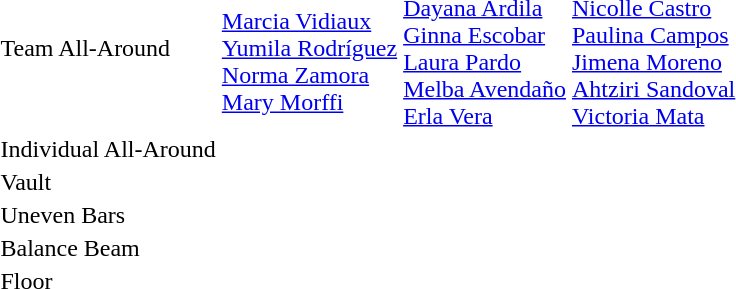<table>
<tr>
<td>Team All-Around</td>
<td><br><a href='#'>Marcia Vidiaux</a><br><a href='#'>Yumila Rodríguez</a><br><a href='#'>Norma Zamora</a><br><a href='#'>Mary Morffi</a></td>
<td><br><a href='#'>Dayana Ardila</a><br><a href='#'>Ginna Escobar</a><br><a href='#'>Laura Pardo</a><br><a href='#'>Melba Avendaño</a><br><a href='#'>Erla Vera</a></td>
<td><br><a href='#'>Nicolle Castro</a><br><a href='#'>Paulina Campos</a><br><a href='#'>Jimena Moreno</a><br><a href='#'>Ahtziri Sandoval</a><br><a href='#'>Victoria Mata</a></td>
</tr>
<tr>
<td>Individual All-Around</td>
<td></td>
<td></td>
<td></td>
</tr>
<tr>
<td>Vault</td>
<td></td>
<td></td>
<td></td>
</tr>
<tr>
<td>Uneven Bars</td>
<td></td>
<td></td>
<td></td>
</tr>
<tr>
<td>Balance Beam</td>
<td></td>
<td></td>
<td></td>
</tr>
<tr>
<td>Floor</td>
<td></td>
<td></td>
<td></td>
</tr>
</table>
